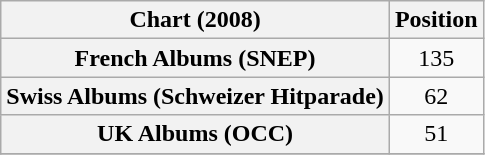<table class="wikitable sortable plainrowheaders">
<tr>
<th scope="col">Chart (2008)</th>
<th>Position</th>
</tr>
<tr>
<th scope="row">French Albums (SNEP)</th>
<td align="center">135</td>
</tr>
<tr>
<th scope="row">Swiss Albums (Schweizer Hitparade)</th>
<td align="center">62</td>
</tr>
<tr>
<th scope="row">UK Albums (OCC)</th>
<td style="text-align:center;">51</td>
</tr>
<tr>
</tr>
</table>
